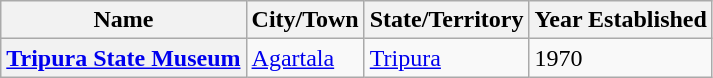<table class="wikitable sortable">
<tr>
<th scope=col>Name</th>
<th scope=col>City/Town</th>
<th scope=col>State/Territory</th>
<th scope=col>Year Established</th>
</tr>
<tr>
<th scope=row><a href='#'>Tripura State Museum</a></th>
<td><a href='#'>Agartala</a></td>
<td><a href='#'>Tripura</a></td>
<td>1970</td>
</tr>
</table>
